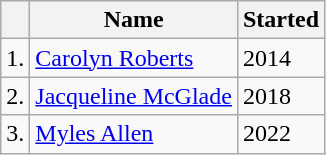<table class= "wikitable">
<tr>
<th></th>
<th>Name</th>
<th>Started</th>
</tr>
<tr>
<td>1.</td>
<td><a href='#'>Carolyn Roberts</a></td>
<td>2014</td>
</tr>
<tr>
<td>2.</td>
<td><a href='#'>Jacqueline McGlade</a></td>
<td>2018</td>
</tr>
<tr>
<td>3.</td>
<td><a href='#'>Myles Allen</a></td>
<td>2022</td>
</tr>
</table>
